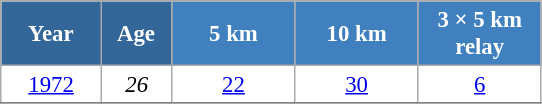<table class="wikitable" style="font-size:95%; text-align:center; border:grey solid 1px; border-collapse:collapse; background:#ffffff;">
<tr>
<th style="background-color:#369; color:white; width:60px;"> Year </th>
<th style="background-color:#369; color:white; width:40px;"> Age </th>
<th style="background-color:#4180be; color:white; width:75px;"> 5 km </th>
<th style="background-color:#4180be; color:white; width:75px;"> 10 km </th>
<th style="background-color:#4180be; color:white; width:75px;"> 3 × 5 km <br> relay </th>
</tr>
<tr>
<td><a href='#'>1972</a></td>
<td><em>26</em></td>
<td><a href='#'>22</a></td>
<td><a href='#'>30</a></td>
<td><a href='#'>6</a></td>
</tr>
<tr>
</tr>
</table>
